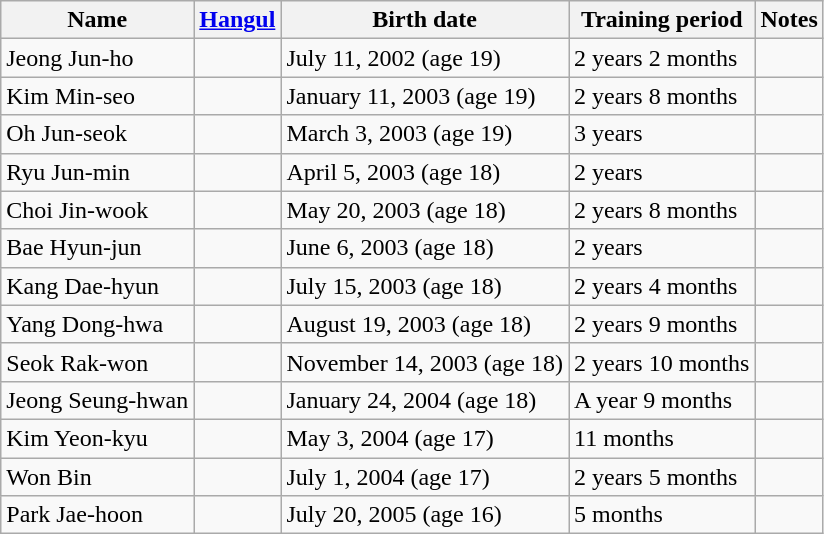<table class="wikitable">
<tr>
<th>Name</th>
<th><a href='#'>Hangul</a></th>
<th>Birth date</th>
<th>Training period</th>
<th>Notes</th>
</tr>
<tr>
<td>Jeong Jun-ho</td>
<td></td>
<td>July 11, 2002 (age 19)</td>
<td>2 years 2 months</td>
<td></td>
</tr>
<tr>
<td>Kim Min-seo</td>
<td></td>
<td>January 11, 2003 (age 19)</td>
<td>2 years 8 months</td>
<td></td>
</tr>
<tr>
<td>Oh Jun-seok</td>
<td></td>
<td>March 3, 2003 (age 19)</td>
<td>3 years</td>
<td></td>
</tr>
<tr>
<td>Ryu Jun-min</td>
<td></td>
<td>April 5, 2003 (age 18)</td>
<td>2 years</td>
<td></td>
</tr>
<tr>
<td>Choi Jin-wook</td>
<td></td>
<td>May 20, 2003 (age 18)</td>
<td>2 years 8 months</td>
<td></td>
</tr>
<tr>
<td>Bae Hyun-jun</td>
<td></td>
<td>June 6, 2003 (age 18)</td>
<td>2 years</td>
<td></td>
</tr>
<tr>
<td>Kang Dae-hyun</td>
<td></td>
<td>July 15, 2003 (age 18)</td>
<td>2 years 4 months</td>
<td></td>
</tr>
<tr>
<td>Yang Dong-hwa</td>
<td></td>
<td>August 19, 2003 (age 18)</td>
<td>2 years 9 months</td>
<td></td>
</tr>
<tr>
<td>Seok Rak-won</td>
<td></td>
<td>November 14, 2003 (age 18)</td>
<td>2 years 10 months</td>
<td></td>
</tr>
<tr>
<td>Jeong Seung-hwan</td>
<td></td>
<td>January 24, 2004 (age 18)</td>
<td>A year 9 months</td>
<td></td>
</tr>
<tr>
<td>Kim Yeon-kyu</td>
<td></td>
<td>May 3, 2004 (age 17)</td>
<td>11 months</td>
<td></td>
</tr>
<tr>
<td>Won Bin</td>
<td></td>
<td>July 1, 2004 (age 17)</td>
<td>2 years 5 months</td>
<td></td>
</tr>
<tr>
<td>Park Jae-hoon</td>
<td></td>
<td>July 20, 2005 (age 16)</td>
<td>5 months</td>
<td></td>
</tr>
</table>
